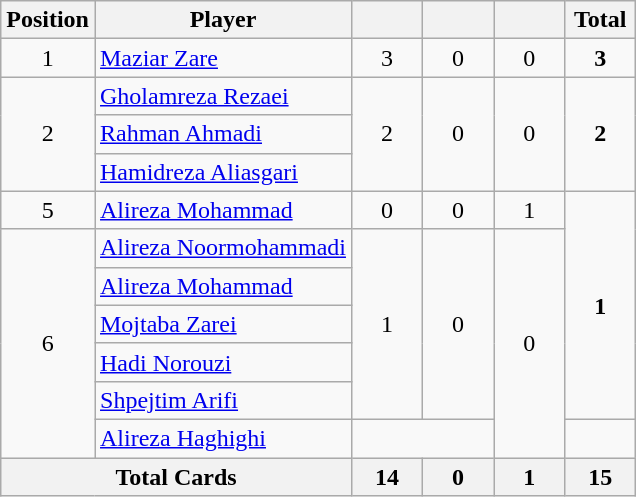<table class="wikitable" style="text-align: center;">
<tr>
<th width=50>Position</th>
<th wight=200>Player</th>
<th width=40></th>
<th width=40></th>
<th width=40></th>
<th width=40>Total</th>
</tr>
<tr>
<td rowspan="1" style="text-align:center;">1</td>
<td style="text-align:left"> <a href='#'>Maziar Zare</a></td>
<td rowspan=1>3</td>
<td rowspan=1>0</td>
<td rowspan=1>0</td>
<td rowspan=1 style="text-align:center"><strong>3</strong></td>
</tr>
<tr>
<td rowspan="3" style="text-align:center;">2</td>
<td style="text-align:left"> <a href='#'>Gholamreza Rezaei</a></td>
<td rowspan=3>2</td>
<td rowspan=3>0</td>
<td rowspan=3>0</td>
<td rowspan=3 style="text-align:center"><strong>2</strong></td>
</tr>
<tr>
<td style="text-align:left"> <a href='#'>Rahman Ahmadi</a></td>
</tr>
<tr>
<td style="text-align:left"> <a href='#'>Hamidreza Aliasgari</a></td>
</tr>
<tr>
<td style="text-align:center;">5</td>
<td style="text-align:left"> <a href='#'>Alireza Mohammad</a></td>
<td>0</td>
<td>0</td>
<td>1</td>
<td rowspan=6 style="text-align:center"><strong>1</strong></td>
</tr>
<tr>
<td rowspan="6" style="text-align:center;">6</td>
<td style="text-align:left"> <a href='#'>Alireza Noormohammadi</a></td>
<td rowspan=5>1</td>
<td rowspan=5>0</td>
<td rowspan=6>0</td>
</tr>
<tr>
<td style="text-align:left"> <a href='#'>Alireza Mohammad</a></td>
</tr>
<tr>
<td style="text-align:left"> <a href='#'>Mojtaba Zarei</a></td>
</tr>
<tr>
<td style="text-align:left"> <a href='#'>Hadi Norouzi</a></td>
</tr>
<tr>
<td style="text-align:left"> <a href='#'>Shpejtim Arifi</a></td>
</tr>
<tr>
<td style="text-align:left"> <a href='#'>Alireza Haghighi</a></td>
</tr>
<tr>
<th colspan=2>Total Cards</th>
<th>14</th>
<th>0</th>
<th>1</th>
<th>15</th>
</tr>
</table>
